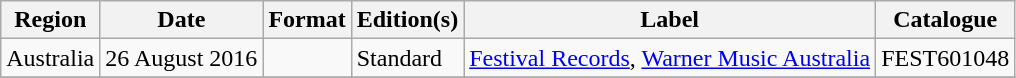<table class="wikitable plainrowheaders">
<tr>
<th scope="col">Region</th>
<th scope="col">Date</th>
<th scope="col">Format</th>
<th scope="col">Edition(s)</th>
<th scope="col">Label</th>
<th scope="col">Catalogue</th>
</tr>
<tr>
<td>Australia</td>
<td>26 August 2016</td>
<td></td>
<td>Standard</td>
<td><a href='#'>Festival Records</a>, <a href='#'>Warner Music Australia</a></td>
<td>FEST601048</td>
</tr>
<tr>
</tr>
</table>
